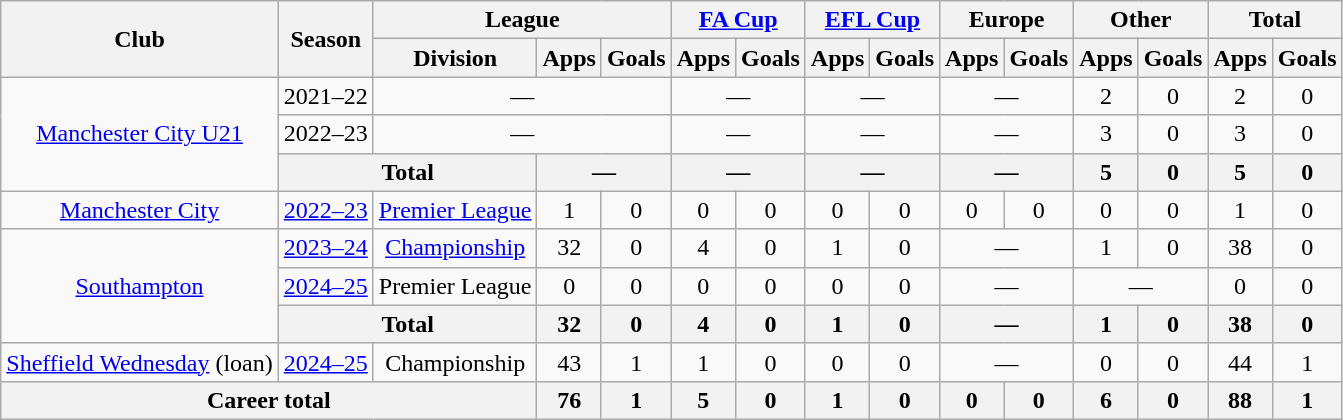<table class="wikitable" style="text-align: center;">
<tr>
<th rowspan="2">Club</th>
<th rowspan="2">Season</th>
<th colspan="3">League</th>
<th colspan="2"><a href='#'>FA Cup</a></th>
<th colspan="2"><a href='#'>EFL Cup</a></th>
<th colspan="2">Europe</th>
<th colspan="2">Other</th>
<th colspan="2">Total</th>
</tr>
<tr>
<th>Division</th>
<th>Apps</th>
<th>Goals</th>
<th>Apps</th>
<th>Goals</th>
<th>Apps</th>
<th>Goals</th>
<th>Apps</th>
<th>Goals</th>
<th>Apps</th>
<th>Goals</th>
<th>Apps</th>
<th>Goals</th>
</tr>
<tr>
<td rowspan="3"><a href='#'>Manchester City U21</a></td>
<td>2021–22</td>
<td colspan="3">—</td>
<td colspan="2">—</td>
<td colspan="2">—</td>
<td colspan="2">—</td>
<td>2</td>
<td>0</td>
<td>2</td>
<td>0</td>
</tr>
<tr>
<td>2022–23</td>
<td colspan="3">—</td>
<td colspan="2">—</td>
<td colspan="2">—</td>
<td colspan="2">—</td>
<td>3</td>
<td>0</td>
<td>3</td>
<td>0</td>
</tr>
<tr>
<th colspan=2>Total</th>
<th colspan="2">—</th>
<th colspan="2">—</th>
<th colspan="2">—</th>
<th colspan="2">—</th>
<th>5</th>
<th>0</th>
<th>5</th>
<th>0</th>
</tr>
<tr>
<td><a href='#'>Manchester City</a></td>
<td><a href='#'>2022–23</a></td>
<td><a href='#'>Premier League</a></td>
<td>1</td>
<td>0</td>
<td>0</td>
<td>0</td>
<td>0</td>
<td>0</td>
<td>0</td>
<td>0</td>
<td>0</td>
<td>0</td>
<td>1</td>
<td>0</td>
</tr>
<tr>
<td rowspan="3"><a href='#'>Southampton</a></td>
<td><a href='#'>2023–24</a></td>
<td><a href='#'>Championship</a></td>
<td>32</td>
<td>0</td>
<td>4</td>
<td>0</td>
<td>1</td>
<td>0</td>
<td colspan="2">—</td>
<td>1</td>
<td>0</td>
<td>38</td>
<td>0</td>
</tr>
<tr>
<td><a href='#'>2024–25</a></td>
<td>Premier League</td>
<td>0</td>
<td>0</td>
<td>0</td>
<td>0</td>
<td>0</td>
<td>0</td>
<td colspan="2">—</td>
<td colspan="2">—</td>
<td>0</td>
<td>0</td>
</tr>
<tr>
<th colspan="2">Total</th>
<th>32</th>
<th>0</th>
<th>4</th>
<th>0</th>
<th>1</th>
<th>0</th>
<th colspan="2">—</th>
<th>1</th>
<th>0</th>
<th>38</th>
<th>0</th>
</tr>
<tr>
<td><a href='#'>Sheffield Wednesday</a> (loan)</td>
<td><a href='#'>2024–25</a></td>
<td>Championship</td>
<td>43</td>
<td>1</td>
<td>1</td>
<td>0</td>
<td>0</td>
<td>0</td>
<td colspan="2">—</td>
<td>0</td>
<td>0</td>
<td>44</td>
<td>1</td>
</tr>
<tr>
<th colspan="3">Career total</th>
<th>76</th>
<th>1</th>
<th>5</th>
<th>0</th>
<th>1</th>
<th>0</th>
<th>0</th>
<th>0</th>
<th>6</th>
<th>0</th>
<th>88</th>
<th>1</th>
</tr>
</table>
